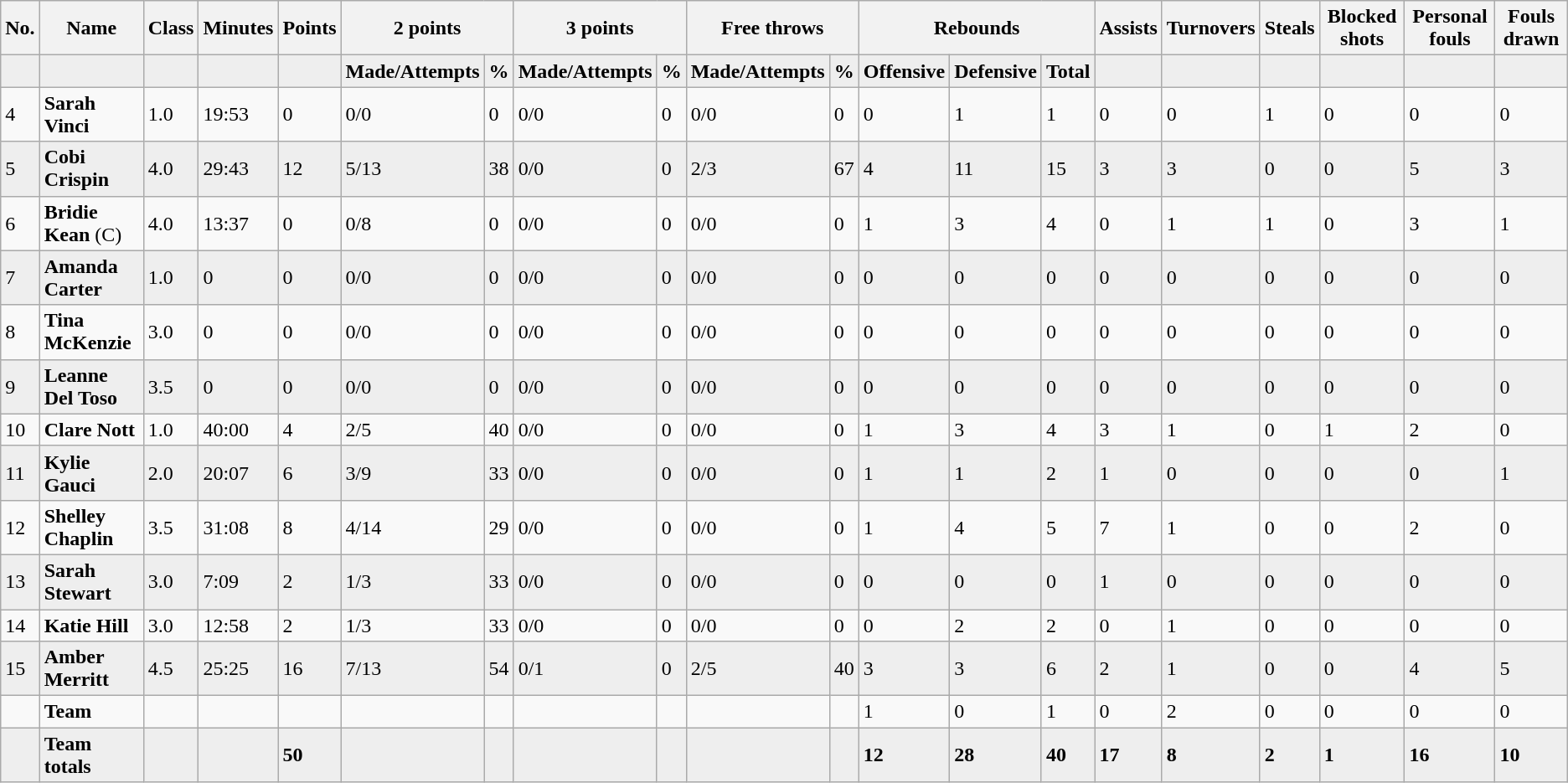<table class="wikitable sortable" border="1">
<tr>
<th>No.</th>
<th>Name</th>
<th>Class</th>
<th>Minutes</th>
<th>Points</th>
<th colspan="2">2 points</th>
<th colspan="2">3 points</th>
<th colspan="2">Free throws</th>
<th colspan="3">Rebounds</th>
<th>Assists</th>
<th>Turnovers</th>
<th>Steals</th>
<th>Blocked shots</th>
<th>Personal fouls</th>
<th>Fouls drawn</th>
</tr>
<tr bgcolor=#eeeeee>
<td></td>
<td></td>
<td></td>
<td></td>
<td></td>
<td><strong>Made/Attempts</strong></td>
<td><strong>%</strong></td>
<td><strong>Made/Attempts</strong></td>
<td><strong>%</strong></td>
<td><strong>Made/Attempts</strong></td>
<td><strong>%</strong></td>
<td><strong>Offensive</strong></td>
<td><strong>Defensive</strong></td>
<td><strong>Total</strong></td>
<td></td>
<td></td>
<td></td>
<td></td>
<td></td>
<td></td>
</tr>
<tr>
<td>4</td>
<td><strong>Sarah Vinci</strong></td>
<td>1.0</td>
<td>19:53</td>
<td>0</td>
<td>0/0</td>
<td>0</td>
<td>0/0</td>
<td>0</td>
<td>0/0</td>
<td>0</td>
<td>0</td>
<td>1</td>
<td>1</td>
<td>0</td>
<td>0</td>
<td>1</td>
<td>0</td>
<td>0</td>
<td>0</td>
</tr>
<tr bgcolor="#eeeeeeee">
<td>5</td>
<td><strong>Cobi Crispin</strong></td>
<td>4.0</td>
<td>29:43</td>
<td>12</td>
<td>5/13</td>
<td>38</td>
<td>0/0</td>
<td>0</td>
<td>2/3</td>
<td>67</td>
<td>4</td>
<td>11</td>
<td>15</td>
<td>3</td>
<td>3</td>
<td>0</td>
<td>0</td>
<td>5</td>
<td>3</td>
</tr>
<tr>
<td>6</td>
<td><strong>Bridie Kean</strong> (C)</td>
<td>4.0</td>
<td>13:37</td>
<td>0</td>
<td>0/8</td>
<td>0</td>
<td>0/0</td>
<td>0</td>
<td>0/0</td>
<td>0</td>
<td>1</td>
<td>3</td>
<td>4</td>
<td>0</td>
<td>1</td>
<td>1</td>
<td>0</td>
<td>3</td>
<td>1</td>
</tr>
<tr bgcolor="#eeeeeeee">
<td>7</td>
<td><strong>Amanda Carter</strong></td>
<td>1.0</td>
<td>0</td>
<td>0</td>
<td>0/0</td>
<td>0</td>
<td>0/0</td>
<td>0</td>
<td>0/0</td>
<td>0</td>
<td>0</td>
<td>0</td>
<td>0</td>
<td>0</td>
<td>0</td>
<td>0</td>
<td>0</td>
<td>0</td>
<td>0</td>
</tr>
<tr>
<td>8</td>
<td><strong>Tina McKenzie</strong></td>
<td>3.0</td>
<td>0</td>
<td>0</td>
<td>0/0</td>
<td>0</td>
<td>0/0</td>
<td>0</td>
<td>0/0</td>
<td>0</td>
<td>0</td>
<td>0</td>
<td>0</td>
<td>0</td>
<td>0</td>
<td>0</td>
<td>0</td>
<td>0</td>
<td>0</td>
</tr>
<tr bgcolor="#eeeeeeee">
<td>9</td>
<td><strong>Leanne Del Toso</strong></td>
<td>3.5</td>
<td>0</td>
<td>0</td>
<td>0/0</td>
<td>0</td>
<td>0/0</td>
<td>0</td>
<td>0/0</td>
<td>0</td>
<td>0</td>
<td>0</td>
<td>0</td>
<td>0</td>
<td>0</td>
<td>0</td>
<td>0</td>
<td>0</td>
<td>0</td>
</tr>
<tr>
<td>10</td>
<td><strong>Clare Nott</strong></td>
<td>1.0</td>
<td>40:00</td>
<td>4</td>
<td>2/5</td>
<td>40</td>
<td>0/0</td>
<td>0</td>
<td>0/0</td>
<td>0</td>
<td>1</td>
<td>3</td>
<td>4</td>
<td>3</td>
<td>1</td>
<td>0</td>
<td>1</td>
<td>2</td>
<td>0</td>
</tr>
<tr bgcolor="#eeeeeeee">
<td>11</td>
<td><strong>Kylie Gauci</strong></td>
<td>2.0</td>
<td>20:07</td>
<td>6</td>
<td>3/9</td>
<td>33</td>
<td>0/0</td>
<td>0</td>
<td>0/0</td>
<td>0</td>
<td>1</td>
<td>1</td>
<td>2</td>
<td>1</td>
<td>0</td>
<td>0</td>
<td>0</td>
<td>0</td>
<td>1</td>
</tr>
<tr>
<td>12</td>
<td><strong>Shelley Chaplin</strong></td>
<td>3.5</td>
<td>31:08</td>
<td>8</td>
<td>4/14</td>
<td>29</td>
<td>0/0</td>
<td>0</td>
<td>0/0</td>
<td>0</td>
<td>1</td>
<td>4</td>
<td>5</td>
<td>7</td>
<td>1</td>
<td>0</td>
<td>0</td>
<td>2</td>
<td>0</td>
</tr>
<tr bgcolor="#eeeeeeee">
<td>13</td>
<td><strong>Sarah Stewart</strong></td>
<td>3.0</td>
<td>7:09</td>
<td>2</td>
<td>1/3</td>
<td>33</td>
<td>0/0</td>
<td>0</td>
<td>0/0</td>
<td>0</td>
<td>0</td>
<td>0</td>
<td>0</td>
<td>1</td>
<td>0</td>
<td>0</td>
<td>0</td>
<td>0</td>
<td>0</td>
</tr>
<tr>
<td>14</td>
<td><strong>Katie Hill</strong></td>
<td>3.0</td>
<td>12:58</td>
<td>2</td>
<td>1/3</td>
<td>33</td>
<td>0/0</td>
<td>0</td>
<td>0/0</td>
<td>0</td>
<td>0</td>
<td>2</td>
<td>2</td>
<td>0</td>
<td>1</td>
<td>0</td>
<td>0</td>
<td>0</td>
<td>0</td>
</tr>
<tr bgcolor="#eeeeeeee">
<td>15</td>
<td><strong>Amber Merritt</strong></td>
<td>4.5</td>
<td>25:25</td>
<td>16</td>
<td>7/13</td>
<td>54</td>
<td>0/1</td>
<td>0</td>
<td>2/5</td>
<td>40</td>
<td>3</td>
<td>3</td>
<td>6</td>
<td>2</td>
<td>1</td>
<td>0</td>
<td>0</td>
<td>4</td>
<td>5</td>
</tr>
<tr>
<td></td>
<td><strong>Team</strong></td>
<td></td>
<td></td>
<td></td>
<td></td>
<td></td>
<td></td>
<td></td>
<td></td>
<td></td>
<td>1</td>
<td>0</td>
<td>1</td>
<td>0</td>
<td>2</td>
<td>0</td>
<td>0</td>
<td>0</td>
<td>0</td>
</tr>
<tr bgcolor="#eeeeeeee">
<td></td>
<td><strong>Team totals</strong></td>
<td></td>
<td></td>
<td><strong>50</strong></td>
<td></td>
<td></td>
<td></td>
<td></td>
<td></td>
<td></td>
<td><strong>12</strong></td>
<td><strong>28</strong></td>
<td><strong>40</strong></td>
<td><strong>17</strong></td>
<td><strong>8</strong></td>
<td><strong>2</strong></td>
<td><strong>1</strong></td>
<td><strong>16</strong></td>
<td><strong>10</strong></td>
</tr>
</table>
